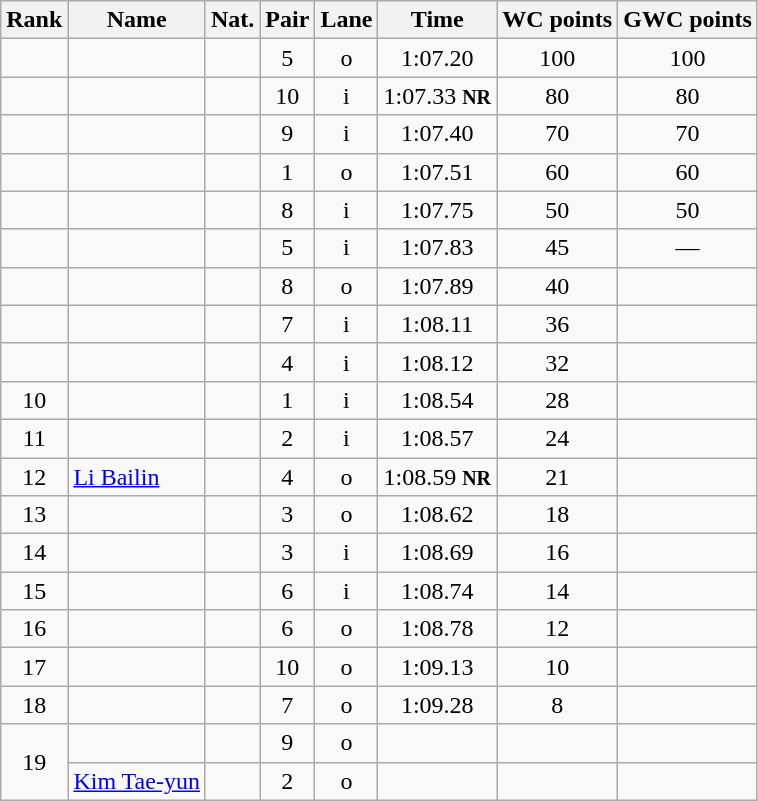<table class="wikitable sortable" style="text-align:center">
<tr>
<th>Rank</th>
<th>Name</th>
<th>Nat.</th>
<th>Pair</th>
<th>Lane</th>
<th>Time</th>
<th>WC points</th>
<th>GWC points</th>
</tr>
<tr>
<td></td>
<td align=left></td>
<td></td>
<td>5</td>
<td>o</td>
<td>1:07.20</td>
<td>100</td>
<td>100</td>
</tr>
<tr>
<td></td>
<td align=left></td>
<td></td>
<td>10</td>
<td>i</td>
<td>1:07.33 <strong><small>NR</small></strong></td>
<td>80</td>
<td>80</td>
</tr>
<tr>
<td></td>
<td align=left></td>
<td></td>
<td>9</td>
<td>i</td>
<td>1:07.40</td>
<td>70</td>
<td>70</td>
</tr>
<tr>
<td></td>
<td align=left></td>
<td></td>
<td>1</td>
<td>o</td>
<td>1:07.51</td>
<td>60</td>
<td>60</td>
</tr>
<tr>
<td></td>
<td align=left></td>
<td></td>
<td>8</td>
<td>i</td>
<td>1:07.75</td>
<td>50</td>
<td>50</td>
</tr>
<tr>
<td></td>
<td align=left></td>
<td></td>
<td>5</td>
<td>i</td>
<td>1:07.83</td>
<td>45</td>
<td>—</td>
</tr>
<tr>
<td></td>
<td align=left></td>
<td></td>
<td>8</td>
<td>o</td>
<td>1:07.89</td>
<td>40</td>
<td></td>
</tr>
<tr>
<td></td>
<td align=left></td>
<td></td>
<td>7</td>
<td>i</td>
<td>1:08.11</td>
<td>36</td>
<td></td>
</tr>
<tr>
<td></td>
<td align=left></td>
<td></td>
<td>4</td>
<td>i</td>
<td>1:08.12</td>
<td>32</td>
<td></td>
</tr>
<tr>
<td>10</td>
<td align=left></td>
<td></td>
<td>1</td>
<td>i</td>
<td>1:08.54</td>
<td>28</td>
<td></td>
</tr>
<tr>
<td>11</td>
<td align=left></td>
<td></td>
<td>2</td>
<td>i</td>
<td>1:08.57</td>
<td>24</td>
<td></td>
</tr>
<tr>
<td>12</td>
<td align=left><a href='#'>Li Bailin</a></td>
<td></td>
<td>4</td>
<td>o</td>
<td>1:08.59 <strong><small>NR</small></strong></td>
<td>21</td>
<td></td>
</tr>
<tr>
<td>13</td>
<td align=left></td>
<td></td>
<td>3</td>
<td>o</td>
<td>1:08.62</td>
<td>18</td>
<td></td>
</tr>
<tr>
<td>14</td>
<td align=left></td>
<td></td>
<td>3</td>
<td>i</td>
<td>1:08.69</td>
<td>16</td>
<td></td>
</tr>
<tr>
<td>15</td>
<td align=left></td>
<td></td>
<td>6</td>
<td>i</td>
<td>1:08.74</td>
<td>14</td>
<td></td>
</tr>
<tr>
<td>16</td>
<td align=left></td>
<td></td>
<td>6</td>
<td>o</td>
<td>1:08.78</td>
<td>12</td>
<td></td>
</tr>
<tr>
<td>17</td>
<td align=left></td>
<td></td>
<td>10</td>
<td>o</td>
<td>1:09.13</td>
<td>10</td>
<td></td>
</tr>
<tr>
<td>18</td>
<td align=left></td>
<td></td>
<td>7</td>
<td>o</td>
<td>1:09.28</td>
<td>8</td>
<td></td>
</tr>
<tr>
<td rowspan=2>19</td>
<td align=left></td>
<td></td>
<td>9</td>
<td>o</td>
<td></td>
<td></td>
<td></td>
</tr>
<tr>
<td align=left><a href='#'>Kim Tae-yun</a></td>
<td></td>
<td>2</td>
<td>o</td>
<td></td>
<td></td>
<td></td>
</tr>
</table>
